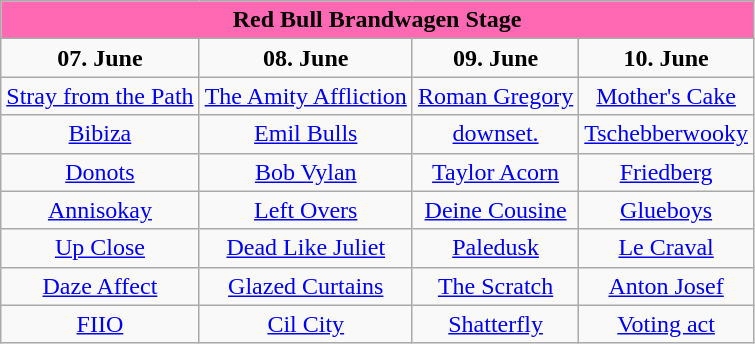<table class="wikitable" style="text-align:center">
<tr>
<td colspan="4" style="background-color:#FF69B4"><strong>Red Bull Brandwagen Stage</strong></td>
</tr>
<tr>
<td><strong>07. June</strong></td>
<td><strong>08. June</strong></td>
<td><strong>09. June</strong></td>
<td><strong>10. June</strong></td>
</tr>
<tr>
<td><a href='#'>Stray from the Path</a></td>
<td><a href='#'>The Amity Affliction</a></td>
<td><a href='#'>Roman Gregory</a></td>
<td><a href='#'>Mother's Cake</a></td>
</tr>
<tr>
<td><a href='#'>Bibiza</a></td>
<td><a href='#'>Emil Bulls</a></td>
<td><a href='#'>downset.</a></td>
<td><a href='#'>Tschebberwooky</a></td>
</tr>
<tr>
<td><a href='#'>Donots</a></td>
<td><a href='#'>Bob Vylan</a></td>
<td><a href='#'>Taylor Acorn</a></td>
<td><a href='#'>Friedberg</a></td>
</tr>
<tr>
<td><a href='#'>Annisokay</a></td>
<td><a href='#'>Left Overs</a></td>
<td><a href='#'>Deine Cousine</a></td>
<td><a href='#'>Glueboys</a></td>
</tr>
<tr>
<td><a href='#'>Up Close</a></td>
<td><a href='#'>Dead Like Juliet</a></td>
<td><a href='#'>Paledusk</a></td>
<td><a href='#'>Le Craval</a></td>
</tr>
<tr>
<td><a href='#'>Daze Affect</a></td>
<td><a href='#'>Glazed Curtains</a></td>
<td><a href='#'>The Scratch</a></td>
<td><a href='#'>Anton Josef</a></td>
</tr>
<tr>
<td><a href='#'>FIIO</a></td>
<td><a href='#'>Cil City</a></td>
<td><a href='#'>Shatterfly</a></td>
<td><a href='#'>Voting act</a></td>
</tr>
</table>
